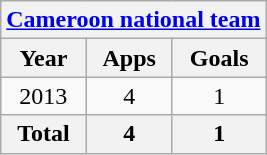<table class="wikitable" style="text-align:center">
<tr>
<th colspan=3><a href='#'>Cameroon national team</a></th>
</tr>
<tr>
<th>Year</th>
<th>Apps</th>
<th>Goals</th>
</tr>
<tr>
<td>2013</td>
<td>4</td>
<td>1</td>
</tr>
<tr>
<th>Total</th>
<th>4</th>
<th>1</th>
</tr>
</table>
